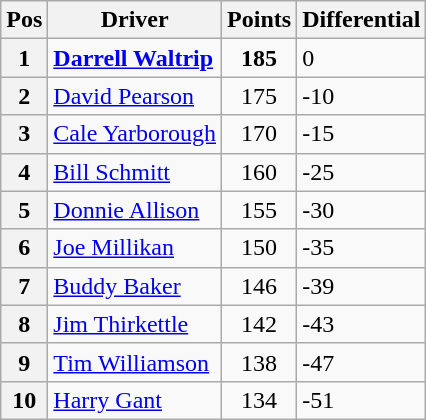<table class="wikitable">
<tr>
<th>Pos</th>
<th>Driver</th>
<th>Points</th>
<th>Differential</th>
</tr>
<tr>
<th>1</th>
<td><strong><a href='#'>Darrell Waltrip</a></strong></td>
<td style="text-align:center;"><strong>185</strong></td>
<td>0</td>
</tr>
<tr>
<th>2</th>
<td><a href='#'>David Pearson</a></td>
<td style="text-align:center;">175</td>
<td>-10</td>
</tr>
<tr>
<th>3</th>
<td><a href='#'>Cale Yarborough</a></td>
<td style="text-align:center;">170</td>
<td>-15</td>
</tr>
<tr>
<th>4</th>
<td><a href='#'>Bill Schmitt</a></td>
<td style="text-align:center;">160</td>
<td>-25</td>
</tr>
<tr>
<th>5</th>
<td><a href='#'>Donnie Allison</a></td>
<td style="text-align:center;">155</td>
<td>-30</td>
</tr>
<tr>
<th>6</th>
<td><a href='#'>Joe Millikan</a></td>
<td style="text-align:center;">150</td>
<td>-35</td>
</tr>
<tr>
<th>7</th>
<td><a href='#'>Buddy Baker</a></td>
<td style="text-align:center;">146</td>
<td>-39</td>
</tr>
<tr>
<th>8</th>
<td><a href='#'>Jim Thirkettle</a></td>
<td style="text-align:center;">142</td>
<td>-43</td>
</tr>
<tr>
<th>9</th>
<td><a href='#'>Tim Williamson</a></td>
<td style="text-align:center;">138</td>
<td>-47</td>
</tr>
<tr>
<th>10</th>
<td><a href='#'>Harry Gant</a></td>
<td style="text-align:center;">134</td>
<td>-51</td>
</tr>
</table>
